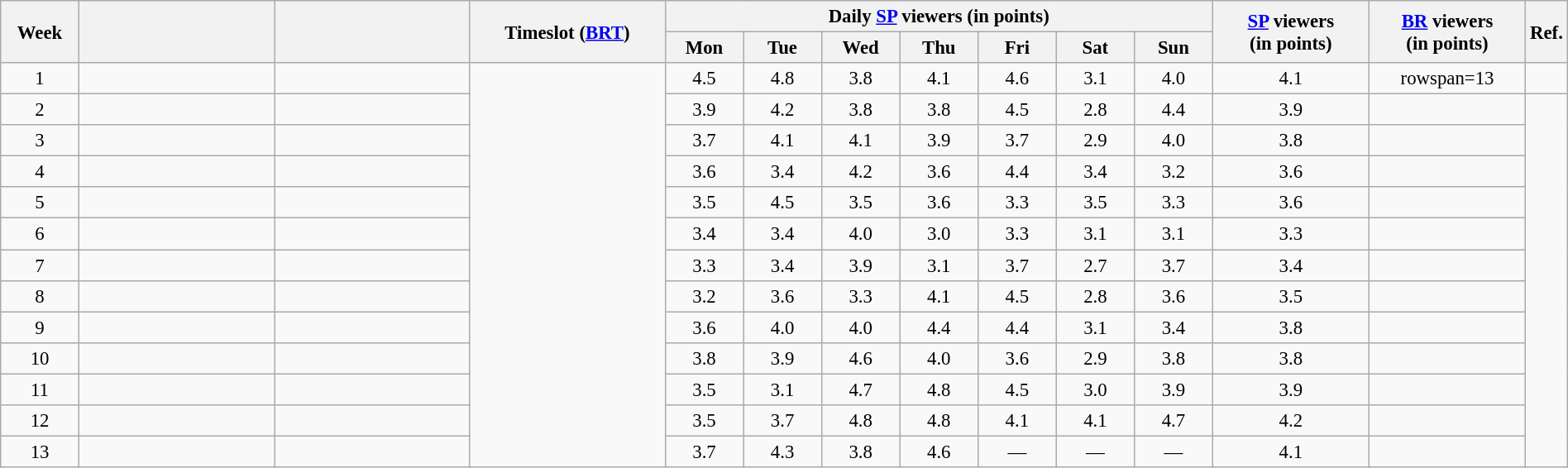<table class="wikitable sortable" style="text-align:center; font-size:95%; width: 100%">
<tr>
<th rowspan=2 width="05.0%">Week</th>
<th rowspan=2 width="12.5%"></th>
<th rowspan=2 width="12.5%"></th>
<th rowspan=2 width="12.5%">Timeslot (<a href='#'>BRT</a>)</th>
<th colspan=7 width="35.0%">Daily <a href='#'>SP</a> viewers (in points)</th>
<th rowspan=2 width="10.0%"><a href='#'>SP</a> viewers<br>(in points)</th>
<th rowspan=2 width="10.0%"><a href='#'>BR</a> viewers<br>(in points)</th>
<th rowspan=2 width="05.0%">Ref.</th>
</tr>
<tr>
<th width="05%">Mon</th>
<th width="05%">Tue</th>
<th width="05%">Wed</th>
<th width="05%">Thu</th>
<th width="05%">Fri</th>
<th width="05%">Sat</th>
<th width="05%">Sun</th>
</tr>
<tr>
<td>1</td>
<td></td>
<td></td>
<td rowspan=13></td>
<td>4.5</td>
<td>4.8</td>
<td>3.8</td>
<td>4.1</td>
<td>4.6</td>
<td>3.1</td>
<td>4.0</td>
<td>4.1</td>
<td>rowspan=13 </td>
<td></td>
</tr>
<tr>
<td>2</td>
<td></td>
<td></td>
<td>3.9</td>
<td>4.2</td>
<td>3.8</td>
<td>3.8</td>
<td>4.5</td>
<td>2.8</td>
<td>4.4</td>
<td>3.9</td>
<td></td>
</tr>
<tr>
<td>3</td>
<td></td>
<td></td>
<td>3.7</td>
<td>4.1</td>
<td>4.1</td>
<td>3.9</td>
<td>3.7</td>
<td>2.9</td>
<td>4.0</td>
<td>3.8</td>
<td></td>
</tr>
<tr>
<td>4</td>
<td></td>
<td></td>
<td>3.6</td>
<td>3.4</td>
<td>4.2</td>
<td>3.6</td>
<td>4.4</td>
<td>3.4</td>
<td>3.2</td>
<td>3.6</td>
<td></td>
</tr>
<tr>
<td>5</td>
<td></td>
<td></td>
<td>3.5</td>
<td>4.5</td>
<td>3.5</td>
<td>3.6</td>
<td>3.3</td>
<td>3.5</td>
<td>3.3</td>
<td>3.6</td>
<td></td>
</tr>
<tr>
<td>6</td>
<td></td>
<td></td>
<td>3.4</td>
<td>3.4</td>
<td>4.0</td>
<td>3.0</td>
<td>3.3</td>
<td>3.1</td>
<td>3.1</td>
<td>3.3</td>
<td></td>
</tr>
<tr>
<td>7</td>
<td></td>
<td></td>
<td>3.3</td>
<td>3.4</td>
<td>3.9</td>
<td>3.1</td>
<td>3.7</td>
<td>2.7</td>
<td>3.7</td>
<td>3.4</td>
<td></td>
</tr>
<tr>
<td>8</td>
<td></td>
<td></td>
<td>3.2</td>
<td>3.6</td>
<td>3.3</td>
<td>4.1</td>
<td>4.5</td>
<td>2.8</td>
<td>3.6</td>
<td>3.5</td>
<td></td>
</tr>
<tr>
<td>9</td>
<td></td>
<td></td>
<td>3.6</td>
<td>4.0</td>
<td>4.0</td>
<td>4.4</td>
<td>4.4</td>
<td>3.1</td>
<td>3.4</td>
<td>3.8</td>
<td></td>
</tr>
<tr>
<td>10</td>
<td></td>
<td></td>
<td>3.8</td>
<td>3.9</td>
<td>4.6</td>
<td>4.0</td>
<td>3.6</td>
<td>2.9</td>
<td>3.8</td>
<td>3.8</td>
<td></td>
</tr>
<tr>
<td>11</td>
<td></td>
<td></td>
<td>3.5</td>
<td>3.1</td>
<td>4.7</td>
<td>4.8</td>
<td>4.5</td>
<td>3.0</td>
<td>3.9</td>
<td>3.9</td>
<td></td>
</tr>
<tr>
<td>12</td>
<td></td>
<td></td>
<td>3.5</td>
<td>3.7</td>
<td>4.8</td>
<td>4.8</td>
<td>4.1</td>
<td>4.1</td>
<td>4.7</td>
<td>4.2</td>
<td></td>
</tr>
<tr>
<td>13</td>
<td></td>
<td></td>
<td>3.7</td>
<td>4.3</td>
<td>3.8</td>
<td>4.6</td>
<td>—</td>
<td>—</td>
<td>—</td>
<td>4.1</td>
<td></td>
</tr>
</table>
